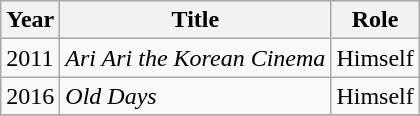<table class="wikitable sortable plainrowheaders" style="clear:none; font-size:100%; padding:0 auto">
<tr>
<th rowspan="2" scope="col">Year</th>
<th rowspan="2" scope="col">Title</th>
<th rowspan="2" scope="col">Role</th>
</tr>
<tr>
</tr>
<tr>
<td>2011</td>
<td><em>Ari Ari the Korean Cinema</em></td>
<td>Himself</td>
</tr>
<tr>
<td>2016</td>
<td><em>Old Days</em></td>
<td>Himself</td>
</tr>
<tr>
</tr>
</table>
